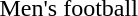<table>
<tr>
<td>Men's football</td>
<td></td>
<td></td>
<td></td>
</tr>
</table>
